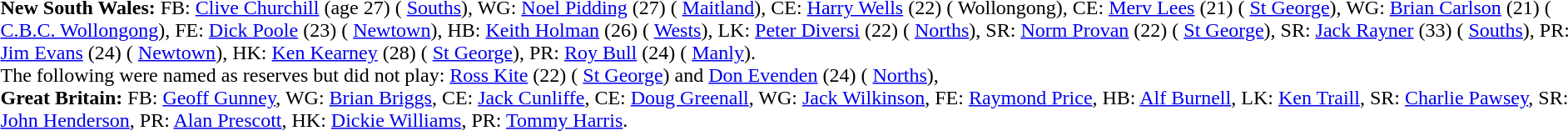<table width="100%" class="mw-collapsible mw-collapsed">
<tr>
<td valign="top" width="50%"><br><strong>New South Wales:</strong> FB: <a href='#'>Clive Churchill</a> (age 27) ( <a href='#'>Souths</a>), WG: <a href='#'>Noel Pidding</a> (27) ( <a href='#'>Maitland</a>), CE: <a href='#'>Harry Wells</a> (22) ( Wollongong), CE: <a href='#'>Merv Lees</a> (21) ( <a href='#'>St George</a>), WG: <a href='#'>Brian Carlson</a> (21) ( <a href='#'>C.B.C. Wollongong</a>), FE: <a href='#'>Dick Poole</a> (23) ( <a href='#'>Newtown</a>), HB: <a href='#'>Keith Holman</a> (26) ( <a href='#'>Wests</a>), LK: <a href='#'>Peter Diversi</a> (22) ( <a href='#'>Norths</a>), SR: <a href='#'>Norm Provan</a> (22) ( <a href='#'>St George</a>), SR: <a href='#'>Jack Rayner</a> (33) ( <a href='#'>Souths</a>), PR: <a href='#'>Jim Evans</a> (24) ( <a href='#'>Newtown</a>), HK: <a href='#'>Ken Kearney</a> (28) ( <a href='#'>St George</a>), PR: <a href='#'>Roy Bull</a> (24) ( <a href='#'>Manly</a>).<br>
The following were named as reserves but did not play:  <a href='#'>Ross Kite</a> (22) ( <a href='#'>St George</a>) and <a href='#'>Don Evenden</a> (24) ( <a href='#'>Norths</a>),<br> 
<strong>Great Britain:</strong> FB: <a href='#'>Geoff Gunney</a>, WG: <a href='#'>Brian Briggs</a>, CE: <a href='#'>Jack Cunliffe</a>, CE: <a href='#'>Doug Greenall</a>, WG: <a href='#'>Jack Wilkinson</a>, FE: <a href='#'>Raymond Price</a>, HB: <a href='#'>Alf Burnell</a>, LK: <a href='#'>Ken Traill</a>, SR: <a href='#'>Charlie Pawsey</a>, SR: <a href='#'>John Henderson</a>, PR: <a href='#'>Alan Prescott</a>, HK: <a href='#'>Dickie Williams</a>, PR: <a href='#'>Tommy Harris</a>.<br></td>
</tr>
</table>
